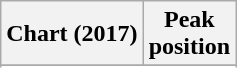<table class="wikitable sortable plainrowheaders" style="text-align:center">
<tr>
<th scope="col">Chart (2017)</th>
<th scope="col">Peak<br> position</th>
</tr>
<tr>
</tr>
<tr>
</tr>
<tr>
</tr>
<tr>
</tr>
</table>
